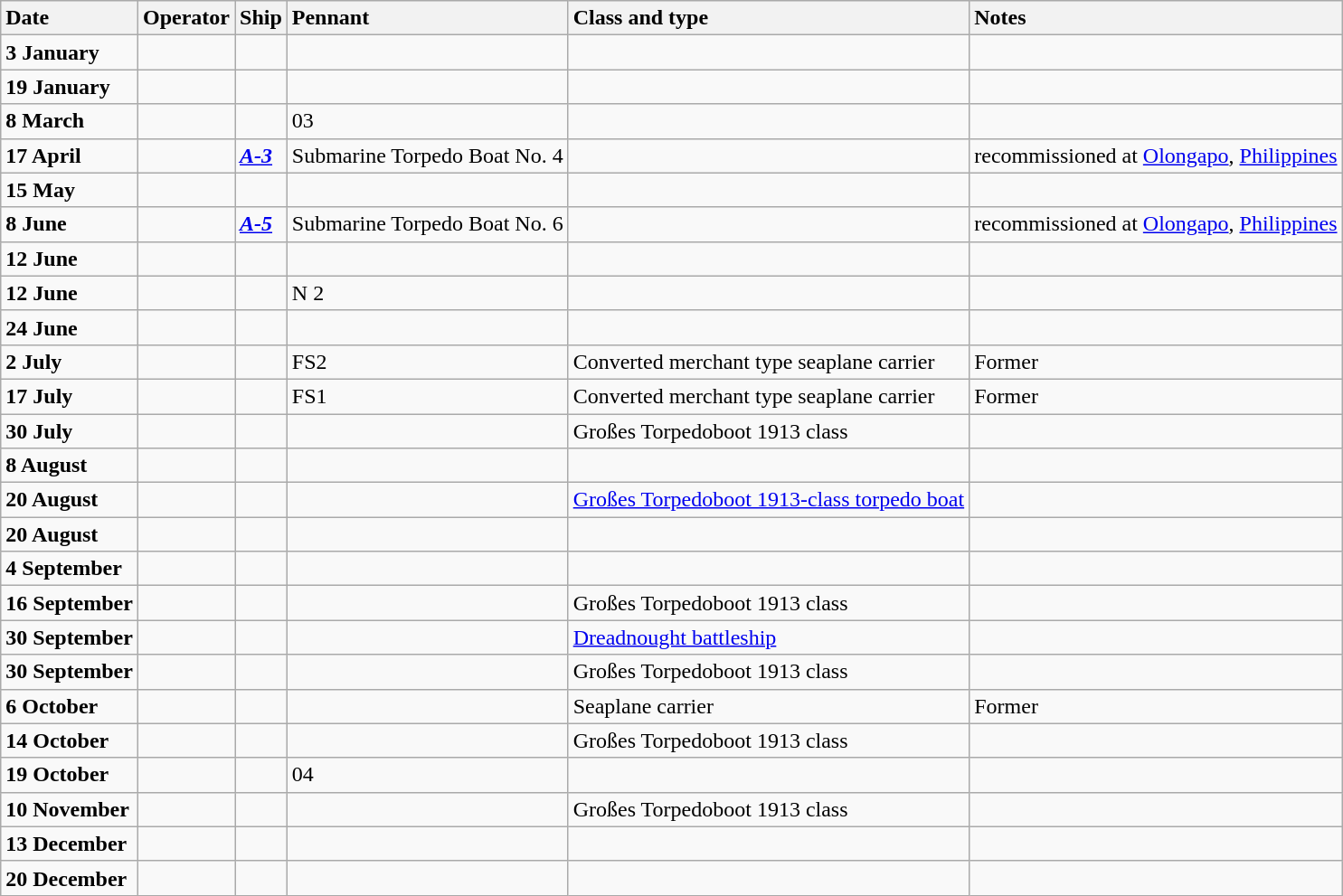<table class="wikitable nowraplinks">
<tr>
<th style="text-align: left">Date</th>
<th style="text-align: left">Operator</th>
<th style="text-align: left">Ship</th>
<th style="text-align: left">Pennant</th>
<th style="text-align: left">Class and type</th>
<th style="text-align: left">Notes</th>
</tr>
<tr>
<td><strong>3 January</strong></td>
<td></td>
<td><strong></strong></td>
<td></td>
<td></td>
<td></td>
</tr>
<tr>
<td><strong>19 January</strong></td>
<td></td>
<td><strong></strong></td>
<td></td>
<td></td>
<td></td>
</tr>
<tr>
<td><strong>8 March</strong></td>
<td></td>
<td><strong></strong></td>
<td>03</td>
<td></td>
<td></td>
</tr>
<tr ---->
<td><strong>17 April</strong></td>
<td></td>
<td><a href='#'><strong><em>A-3</em></strong></a></td>
<td>Submarine Torpedo Boat No. 4</td>
<td></td>
<td>recommissioned at <a href='#'>Olongapo</a>, <a href='#'>Philippines</a></td>
</tr>
<tr>
<td><strong>15 May</strong></td>
<td></td>
<td><strong></strong></td>
<td></td>
<td></td>
<td></td>
</tr>
<tr ---->
<td><strong>8 June</strong></td>
<td></td>
<td><a href='#'><strong><em>A-5</em></strong></a></td>
<td>Submarine Torpedo Boat No. 6</td>
<td></td>
<td>recommissioned at <a href='#'>Olongapo</a>, <a href='#'>Philippines</a></td>
</tr>
<tr>
<td><strong>12 June</strong></td>
<td></td>
<td><strong></strong></td>
<td></td>
<td></td>
<td></td>
</tr>
<tr>
<td><strong>12 June</strong></td>
<td></td>
<td><strong></strong></td>
<td>N 2</td>
<td></td>
<td></td>
</tr>
<tr ---->
<td><strong>24 June</strong></td>
<td></td>
<td><strong></strong></td>
<td></td>
<td></td>
<td></td>
</tr>
<tr>
<td><strong>2 July</strong></td>
<td></td>
<td><strong></strong></td>
<td>FS2</td>
<td>Converted merchant type seaplane carrier</td>
<td>Former </td>
</tr>
<tr>
<td><strong>17 July</strong></td>
<td></td>
<td><strong></strong></td>
<td>FS1</td>
<td>Converted merchant type seaplane carrier</td>
<td>Former </td>
</tr>
<tr>
<td><strong>30 July</strong></td>
<td></td>
<td><strong></strong></td>
<td></td>
<td>Großes Torpedoboot 1913 class</td>
<td></td>
</tr>
<tr>
<td><strong>8 August</strong></td>
<td></td>
<td><strong></strong></td>
<td></td>
<td></td>
<td></td>
</tr>
<tr>
<td><strong>20 August</strong></td>
<td></td>
<td><strong></strong></td>
<td></td>
<td><a href='#'>Großes Torpedoboot 1913-class torpedo boat</a></td>
<td></td>
</tr>
<tr>
<td><strong>20 August</strong></td>
<td></td>
<td><strong></strong></td>
<td></td>
<td></td>
<td></td>
</tr>
<tr ---->
<td><strong>4 September</strong></td>
<td></td>
<td><strong></strong></td>
<td></td>
<td></td>
<td></td>
</tr>
<tr ---->
<td><strong>16 September</strong></td>
<td></td>
<td><strong></strong></td>
<td></td>
<td>Großes Torpedoboot 1913 class</td>
<td></td>
</tr>
<tr ---->
<td><strong>30 September</strong></td>
<td></td>
<td><strong></strong></td>
<td></td>
<td><a href='#'>Dreadnought battleship</a></td>
<td></td>
</tr>
<tr ---->
<td><strong>30 September</strong></td>
<td></td>
<td><strong></strong></td>
<td></td>
<td>Großes Torpedoboot 1913 class</td>
<td></td>
</tr>
<tr ---->
<td><strong>6 October</strong></td>
<td></td>
<td><strong></strong></td>
<td></td>
<td>Seaplane carrier</td>
<td>Former </td>
</tr>
<tr ---->
<td><strong>14 October</strong></td>
<td></td>
<td><strong></strong></td>
<td></td>
<td>Großes Torpedoboot 1913 class</td>
<td></td>
</tr>
<tr>
<td><strong>19 October</strong></td>
<td></td>
<td><strong></strong></td>
<td>04</td>
<td></td>
<td></td>
</tr>
<tr ---->
<td><strong>10 November</strong></td>
<td></td>
<td><strong></strong></td>
<td></td>
<td>Großes Torpedoboot 1913 class</td>
<td></td>
</tr>
<tr ---->
<td><strong>13 December</strong></td>
<td></td>
<td><strong></strong></td>
<td></td>
<td></td>
<td></td>
</tr>
<tr ---->
<td><strong>20 December</strong></td>
<td></td>
<td><strong></strong></td>
<td></td>
<td></td>
<td></td>
</tr>
</table>
